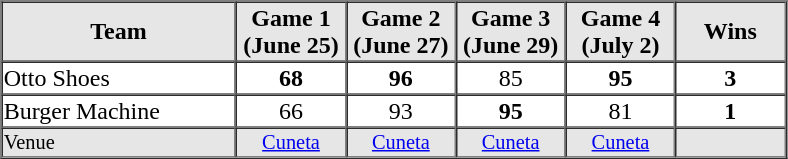<table border=1 cellspacing=0 width=525 align=center>
<tr style="text-align:center; background-color:#e6e6e6;">
<th align=center width=30%>Team</th>
<th width=14%>Game 1 (June 25)</th>
<th width=14%>Game 2 (June 27)</th>
<th width=14%>Game 3 (June 29)</th>
<th width=14%>Game 4 (July 2)</th>
<th width=14%>Wins</th>
</tr>
<tr style="text-align:center;">
<td align=left>Otto Shoes</td>
<td><strong>68</strong></td>
<td><strong>96</strong></td>
<td>85</td>
<td><strong>95</strong></td>
<td><strong>3</strong></td>
</tr>
<tr style="text-align:center;">
<td align=left>Burger Machine</td>
<td>66</td>
<td>93</td>
<td><strong>95</strong></td>
<td>81</td>
<td><strong>1</strong></td>
</tr>
<tr style="text-align:center; font-size: 85%; background-color:#e6e6e6;">
<td align=left>Venue</td>
<td><a href='#'>Cuneta</a></td>
<td><a href='#'>Cuneta</a></td>
<td><a href='#'>Cuneta</a></td>
<td><a href='#'>Cuneta</a></td>
<td></td>
</tr>
</table>
